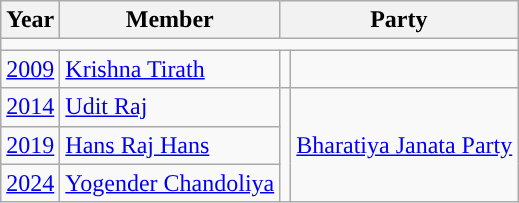<table class="wikitable sortable">
<tr>
<th>Year</th>
<th>Member</th>
<th colspan="2">Party</th>
</tr>
<tr>
<td colspan="4"></td>
</tr>
<tr>
<td><a href='#'>2009</a></td>
<td><a href='#'>Krishna Tirath</a></td>
<td></td>
</tr>
<tr>
<td><a href='#'>2014</a></td>
<td><a href='#'>Udit Raj</a></td>
<td rowspan="3" style="background-color:"></td>
<td rowspan="3"><a href='#'>Bharatiya Janata Party</a></td>
</tr>
<tr>
<td><a href='#'>2019</a></td>
<td><a href='#'>Hans Raj Hans</a></td>
</tr>
<tr>
<td><a href='#'>2024</a></td>
<td><a href='#'>Yogender Chandoliya</a></td>
</tr>
</table>
